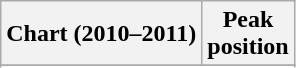<table class="wikitable sortable plainrowheaders" style="text-align:center">
<tr>
<th scope="col">Chart (2010–2011)</th>
<th scope="col">Peak<br>position</th>
</tr>
<tr>
</tr>
<tr>
</tr>
<tr>
</tr>
<tr>
</tr>
</table>
